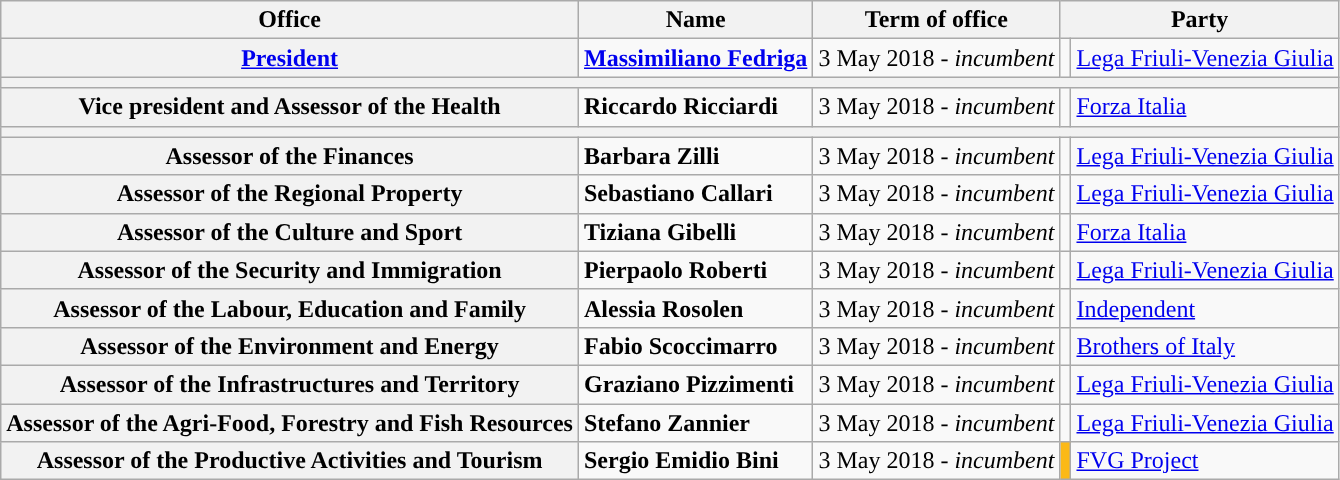<table class="wikitable">
<tr>
<th>Office</th>
<th>Name</th>
<th>Term of office</th>
<th colspan="2">Party</th>
</tr>
<tr>
<th><a href='#'>President</a></th>
<td><strong><a href='#'>Massimiliano Fedriga</a></strong></td>
<td>3 May 2018 - <em>incumbent</em></td>
<td></td>
<td><a href='#'>Lega Friuli-Venezia Giulia</a></td>
</tr>
<tr>
<th colspan="5"></th>
</tr>
<tr>
<th>Vice president and Assessor of the Health</th>
<td><strong>Riccardo Ricciardi</strong></td>
<td>3 May 2018 - <em>incumbent</em></td>
<td></td>
<td><a href='#'>Forza Italia</a></td>
</tr>
<tr>
<th colspan="5"></th>
</tr>
<tr>
<th>Assessor of the Finances</th>
<td><strong>Barbara Zilli</strong></td>
<td>3 May 2018 - <em>incumbent</em></td>
<td></td>
<td><a href='#'>Lega Friuli-Venezia Giulia</a></td>
</tr>
<tr>
<th>Assessor of the Regional Property</th>
<td><strong>Sebastiano Callari</strong></td>
<td>3 May 2018 - <em>incumbent</em></td>
<td></td>
<td><a href='#'>Lega Friuli-Venezia Giulia</a></td>
</tr>
<tr>
<th>Assessor of the Culture and Sport</th>
<td><strong>Tiziana Gibelli</strong></td>
<td>3 May 2018 - <em>incumbent</em></td>
<td></td>
<td><a href='#'>Forza Italia</a></td>
</tr>
<tr>
<th>Assessor of the Security and Immigration</th>
<td><strong>Pierpaolo Roberti</strong></td>
<td>3 May 2018 - <em>incumbent</em></td>
<td></td>
<td><a href='#'>Lega Friuli-Venezia Giulia</a></td>
</tr>
<tr>
<th>Assessor of the Labour, Education and Family</th>
<td><strong>Alessia Rosolen</strong></td>
<td>3 May 2018 - <em>incumbent</em></td>
<td></td>
<td><a href='#'>Independent</a></td>
</tr>
<tr>
<th>Assessor of the Environment and Energy</th>
<td><strong>Fabio Scoccimarro</strong></td>
<td>3 May 2018 - <em>incumbent</em></td>
<td></td>
<td><a href='#'>Brothers of Italy</a></td>
</tr>
<tr>
<th>Assessor of the Infrastructures and Territory</th>
<td><strong>Graziano Pizzimenti</strong></td>
<td>3 May 2018 - <em>incumbent</em></td>
<td></td>
<td><a href='#'>Lega Friuli-Venezia Giulia</a></td>
</tr>
<tr>
<th>Assessor of the Agri-Food, Forestry and Fish Resources</th>
<td><strong>Stefano Zannier</strong></td>
<td>3 May 2018 - <em>incumbent</em></td>
<td></td>
<td><a href='#'>Lega Friuli-Venezia Giulia</a></td>
</tr>
<tr>
<th>Assessor of the Productive Activities and Tourism</th>
<td><strong>Sergio Emidio Bini</strong></td>
<td>3 May 2018 - <em>incumbent</em></td>
<td bgcolor="#fbb917"></td>
<td><a href='#'>FVG Project</a></td>
</tr>
</table>
